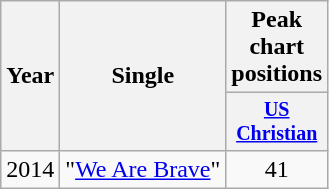<table class="wikitable" style="text-align:center;">
<tr>
<th rowspan="2">Year</th>
<th rowspan="2">Single</th>
<th colspan="1">Peak chart positions</th>
</tr>
<tr style="font-size:smaller;">
<th width="45"><a href='#'>US Christian</a><br></th>
</tr>
<tr>
<td rowspan=4>2014</td>
<td align="left">"<a href='#'>We Are Brave</a>"</td>
<td>41</td>
</tr>
</table>
